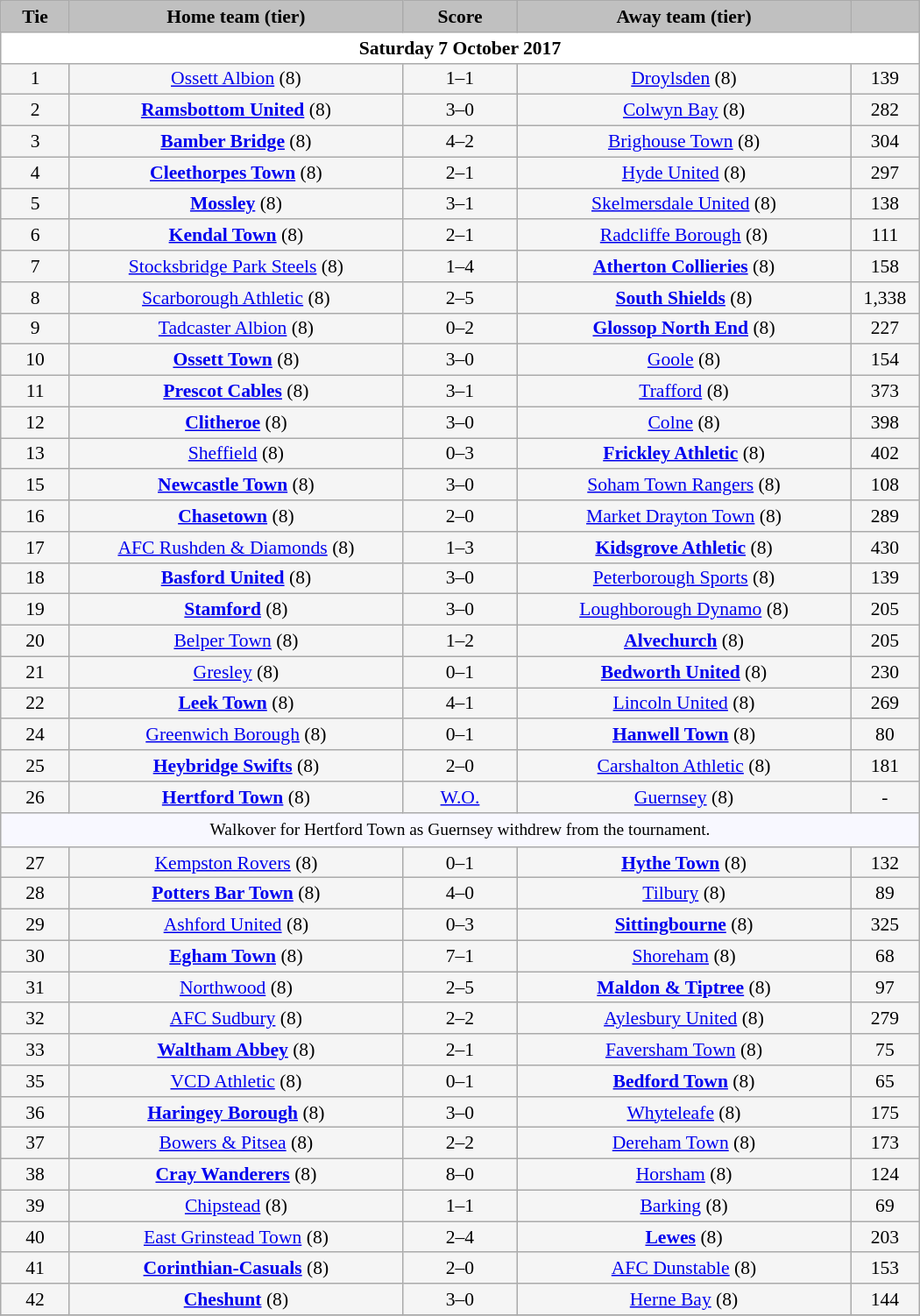<table class="wikitable" style="width: 700px; background:WhiteSmoke; text-align:center; font-size:90%">
<tr>
<td scope="col" style="width:  7.50%; background:silver;"><strong>Tie</strong></td>
<td scope="col" style="width: 36.25%; background:silver;"><strong>Home team (tier)</strong></td>
<td scope="col" style="width: 12.50%; background:silver;"><strong>Score</strong></td>
<td scope="col" style="width: 36.25%; background:silver;"><strong>Away team (tier)</strong></td>
<td scope="col" style="width:  7.50%; background:silver;"><strong></strong></td>
</tr>
<tr>
<td colspan="5" style= background:White><strong>Saturday 7 October 2017</strong></td>
</tr>
<tr>
<td>1</td>
<td><a href='#'>Ossett Albion</a> (8)</td>
<td>1–1</td>
<td><a href='#'>Droylsden</a> (8)</td>
<td>139</td>
</tr>
<tr>
<td>2</td>
<td><strong><a href='#'>Ramsbottom United</a></strong> (8)</td>
<td>3–0</td>
<td><a href='#'>Colwyn Bay</a> (8)</td>
<td>282</td>
</tr>
<tr>
<td>3</td>
<td><strong><a href='#'>Bamber Bridge</a></strong> (8)</td>
<td>4–2</td>
<td><a href='#'>Brighouse Town</a> (8)</td>
<td>304</td>
</tr>
<tr>
<td>4</td>
<td><strong><a href='#'>Cleethorpes Town</a></strong> (8)</td>
<td>2–1</td>
<td><a href='#'>Hyde United</a> (8)</td>
<td>297</td>
</tr>
<tr>
<td>5</td>
<td><strong><a href='#'>Mossley</a></strong> (8)</td>
<td>3–1</td>
<td><a href='#'>Skelmersdale United</a> (8)</td>
<td>138</td>
</tr>
<tr>
<td>6</td>
<td><strong><a href='#'>Kendal Town</a></strong> (8)</td>
<td>2–1</td>
<td><a href='#'>Radcliffe Borough</a> (8)</td>
<td>111</td>
</tr>
<tr>
<td>7</td>
<td><a href='#'>Stocksbridge Park Steels</a> (8)</td>
<td>1–4</td>
<td><strong><a href='#'>Atherton Collieries</a></strong> (8)</td>
<td>158</td>
</tr>
<tr>
<td>8</td>
<td><a href='#'>Scarborough Athletic</a> (8)</td>
<td>2–5</td>
<td><strong><a href='#'>South Shields</a></strong> (8)</td>
<td>1,338</td>
</tr>
<tr>
<td>9</td>
<td><a href='#'>Tadcaster Albion</a> (8)</td>
<td>0–2</td>
<td><strong><a href='#'>Glossop North End</a></strong> (8)</td>
<td>227</td>
</tr>
<tr>
<td>10</td>
<td><strong><a href='#'>Ossett Town</a></strong> (8)</td>
<td>3–0</td>
<td><a href='#'>Goole</a> (8)</td>
<td>154</td>
</tr>
<tr>
<td>11</td>
<td><strong><a href='#'>Prescot Cables</a></strong> (8)</td>
<td>3–1</td>
<td><a href='#'>Trafford</a> (8)</td>
<td>373</td>
</tr>
<tr>
<td>12</td>
<td><strong><a href='#'>Clitheroe</a></strong> (8)</td>
<td>3–0</td>
<td><a href='#'>Colne</a> (8)</td>
<td>398</td>
</tr>
<tr>
<td>13</td>
<td><a href='#'>Sheffield</a> (8)</td>
<td>0–3</td>
<td><strong><a href='#'>Frickley Athletic</a></strong> (8)</td>
<td>402</td>
</tr>
<tr>
<td>15</td>
<td><strong><a href='#'>Newcastle Town</a></strong> (8)</td>
<td>3–0</td>
<td><a href='#'>Soham Town Rangers</a> (8)</td>
<td>108</td>
</tr>
<tr>
<td>16</td>
<td><strong><a href='#'>Chasetown</a></strong> (8)</td>
<td>2–0</td>
<td><a href='#'>Market Drayton Town</a> (8)</td>
<td>289</td>
</tr>
<tr>
<td>17</td>
<td><a href='#'>AFC Rushden & Diamonds</a> (8)</td>
<td>1–3</td>
<td><strong><a href='#'>Kidsgrove Athletic</a></strong> (8)</td>
<td>430</td>
</tr>
<tr>
<td>18</td>
<td><strong><a href='#'>Basford United</a></strong> (8)</td>
<td>3–0</td>
<td><a href='#'>Peterborough Sports</a> (8)</td>
<td>139</td>
</tr>
<tr>
<td>19</td>
<td><strong><a href='#'>Stamford</a></strong> (8)</td>
<td>3–0</td>
<td><a href='#'>Loughborough Dynamo</a> (8)</td>
<td>205</td>
</tr>
<tr>
<td>20</td>
<td><a href='#'>Belper Town</a> (8)</td>
<td>1–2</td>
<td><strong><a href='#'>Alvechurch</a></strong> (8)</td>
<td>205</td>
</tr>
<tr>
<td>21</td>
<td><a href='#'>Gresley</a> (8)</td>
<td>0–1</td>
<td><strong><a href='#'>Bedworth United</a></strong> (8)</td>
<td>230</td>
</tr>
<tr>
<td>22</td>
<td><strong><a href='#'>Leek Town</a></strong> (8)</td>
<td>4–1</td>
<td><a href='#'>Lincoln United</a> (8)</td>
<td>269</td>
</tr>
<tr>
<td>24</td>
<td><a href='#'>Greenwich Borough</a> (8)</td>
<td>0–1</td>
<td><strong><a href='#'>Hanwell Town</a></strong> (8)</td>
<td>80</td>
</tr>
<tr>
<td>25</td>
<td><strong><a href='#'>Heybridge Swifts</a></strong> (8)</td>
<td>2–0</td>
<td><a href='#'>Carshalton Athletic</a> (8)</td>
<td>181</td>
</tr>
<tr>
<td>26</td>
<td><strong><a href='#'>Hertford Town</a></strong> (8)</td>
<td><a href='#'>W.O.</a></td>
<td><a href='#'>Guernsey</a> (8)</td>
<td>-</td>
</tr>
<tr>
<td colspan="5" style="background:GhostWhite; height:20px; text-align:center; font-size:90%">Walkover for Hertford Town as Guernsey withdrew from the tournament.</td>
</tr>
<tr>
<td>27</td>
<td><a href='#'>Kempston Rovers</a> (8)</td>
<td>0–1</td>
<td><strong><a href='#'>Hythe Town</a></strong> (8)</td>
<td>132</td>
</tr>
<tr>
<td>28</td>
<td><strong><a href='#'>Potters Bar Town</a></strong> (8)</td>
<td>4–0</td>
<td><a href='#'>Tilbury</a> (8)</td>
<td>89</td>
</tr>
<tr>
<td>29</td>
<td><a href='#'>Ashford United</a> (8)</td>
<td>0–3</td>
<td><strong><a href='#'>Sittingbourne</a></strong> (8)</td>
<td>325</td>
</tr>
<tr>
<td>30</td>
<td><strong><a href='#'>Egham Town</a></strong> (8)</td>
<td>7–1</td>
<td><a href='#'>Shoreham</a> (8)</td>
<td>68</td>
</tr>
<tr>
<td>31</td>
<td><a href='#'>Northwood</a> (8)</td>
<td>2–5</td>
<td><strong><a href='#'>Maldon & Tiptree</a></strong> (8)</td>
<td>97</td>
</tr>
<tr>
<td>32</td>
<td><a href='#'>AFC Sudbury</a> (8)</td>
<td>2–2</td>
<td><a href='#'>Aylesbury United</a> (8)</td>
<td>279</td>
</tr>
<tr>
<td>33</td>
<td><strong><a href='#'>Waltham Abbey</a></strong> (8)</td>
<td>2–1</td>
<td><a href='#'>Faversham Town</a> (8)</td>
<td>75</td>
</tr>
<tr>
<td>35</td>
<td><a href='#'>VCD Athletic</a> (8)</td>
<td>0–1</td>
<td><strong><a href='#'>Bedford Town</a></strong> (8)</td>
<td>65</td>
</tr>
<tr>
<td>36</td>
<td><strong><a href='#'>Haringey Borough</a></strong> (8)</td>
<td>3–0</td>
<td><a href='#'>Whyteleafe</a> (8)</td>
<td>175</td>
</tr>
<tr>
<td>37</td>
<td><a href='#'>Bowers & Pitsea</a> (8)</td>
<td>2–2</td>
<td><a href='#'>Dereham Town</a> (8)</td>
<td>173</td>
</tr>
<tr>
<td>38</td>
<td><strong><a href='#'>Cray Wanderers</a></strong> (8)</td>
<td>8–0</td>
<td><a href='#'>Horsham</a> (8)</td>
<td>124</td>
</tr>
<tr>
<td>39</td>
<td><a href='#'>Chipstead</a> (8)</td>
<td>1–1</td>
<td><a href='#'>Barking</a> (8)</td>
<td>69</td>
</tr>
<tr>
<td>40</td>
<td><a href='#'>East Grinstead Town</a> (8)</td>
<td>2–4</td>
<td><strong><a href='#'>Lewes</a></strong> (8)</td>
<td>203</td>
</tr>
<tr>
<td>41</td>
<td><strong><a href='#'>Corinthian-Casuals</a></strong> (8)</td>
<td>2–0</td>
<td><a href='#'>AFC Dunstable</a> (8)</td>
<td>153</td>
</tr>
<tr>
<td>42</td>
<td><strong><a href='#'>Cheshunt</a></strong> (8)</td>
<td>3–0</td>
<td><a href='#'>Herne Bay</a> (8)</td>
<td>144</td>
</tr>
<tr>
</tr>
</table>
